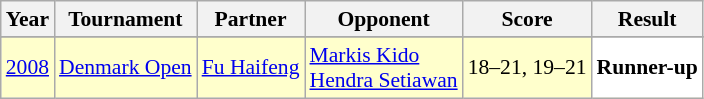<table class="sortable wikitable" style="font-size: 90%;">
<tr>
<th>Year</th>
<th>Tournament</th>
<th>Partner</th>
<th>Opponent</th>
<th>Score</th>
<th>Result</th>
</tr>
<tr>
</tr>
<tr style="background:#FFFFCC">
<td align="center"><a href='#'>2008</a></td>
<td align="left"><a href='#'>Denmark Open</a></td>
<td align="left"> <a href='#'>Fu Haifeng</a></td>
<td align="left"> <a href='#'>Markis Kido</a> <br>  <a href='#'>Hendra Setiawan</a></td>
<td align="left">18–21, 19–21</td>
<td style="text-align:left; background:white"> <strong>Runner-up</strong></td>
</tr>
</table>
